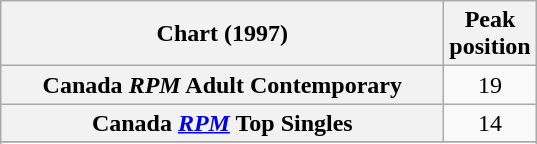<table class="wikitable sortable plainrowheaders">
<tr>
<th style="width:18em;">Chart (1997)</th>
<th>Peak<br>position</th>
</tr>
<tr>
<th scope="row">Canada <em>RPM</em> Adult Contemporary</th>
<td style="text-align:center;">19</td>
</tr>
<tr>
<th scope="row">Canada <em><a href='#'>RPM</a></em> Top Singles</th>
<td style="text-align:center;">14</td>
</tr>
<tr>
</tr>
<tr>
</tr>
<tr>
</tr>
<tr>
</tr>
<tr>
</tr>
<tr>
</tr>
</table>
